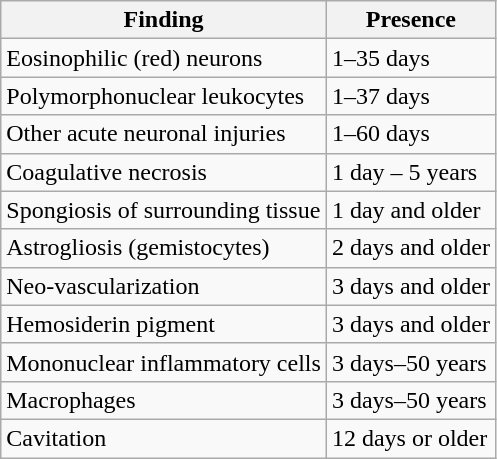<table class="wikitable">
<tr>
<th>Finding</th>
<th>Presence</th>
</tr>
<tr>
<td>Eosinophilic (red) neurons</td>
<td>1–35 days</td>
</tr>
<tr>
<td>Polymorphonuclear leukocytes</td>
<td>1–37 days</td>
</tr>
<tr>
<td>Other acute neuronal injuries</td>
<td>1–60 days</td>
</tr>
<tr>
<td>Coagulative necrosis</td>
<td>1 day – 5 years</td>
</tr>
<tr>
<td>Spongiosis of surrounding tissue</td>
<td>1 day and older</td>
</tr>
<tr>
<td>Astrogliosis (gemistocytes)</td>
<td>2 days and older</td>
</tr>
<tr>
<td>Neo-vascularization</td>
<td>3 days and older</td>
</tr>
<tr>
<td>Hemosiderin pigment</td>
<td>3 days and older</td>
</tr>
<tr>
<td>Mononuclear inflammatory cells</td>
<td>3 days–50 years</td>
</tr>
<tr>
<td>Macrophages</td>
<td>3 days–50 years</td>
</tr>
<tr>
<td>Cavitation</td>
<td>12 days or older</td>
</tr>
</table>
